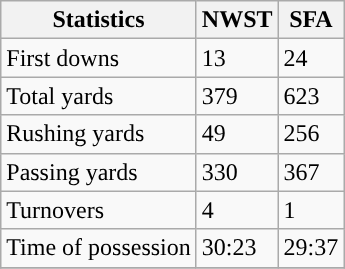<table class="wikitable" style="float: left;">
<tr>
<th>Statistics</th>
<th>NWST</th>
<th>SFA</th>
</tr>
<tr>
<td>First downs</td>
<td>13</td>
<td>24</td>
</tr>
<tr>
<td>Total yards</td>
<td>379</td>
<td>623</td>
</tr>
<tr>
<td>Rushing yards</td>
<td>49</td>
<td>256</td>
</tr>
<tr>
<td>Passing yards</td>
<td>330</td>
<td>367</td>
</tr>
<tr>
<td>Turnovers</td>
<td>4</td>
<td>1</td>
</tr>
<tr>
<td>Time of possession</td>
<td>30:23</td>
<td>29:37</td>
</tr>
<tr>
</tr>
</table>
